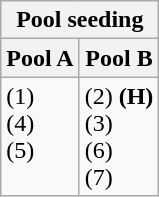<table class="wikitable collapsible">
<tr>
<th colspan=2>Pool seeding</th>
</tr>
<tr>
<th>Pool A</th>
<th>Pool B</th>
</tr>
<tr>
<td valign=top> (1)<br> (4)<br> (5)</td>
<td valign=top> (2) <strong>(H)</strong> <br> (3)<br> (6)<br> (7)</td>
</tr>
</table>
